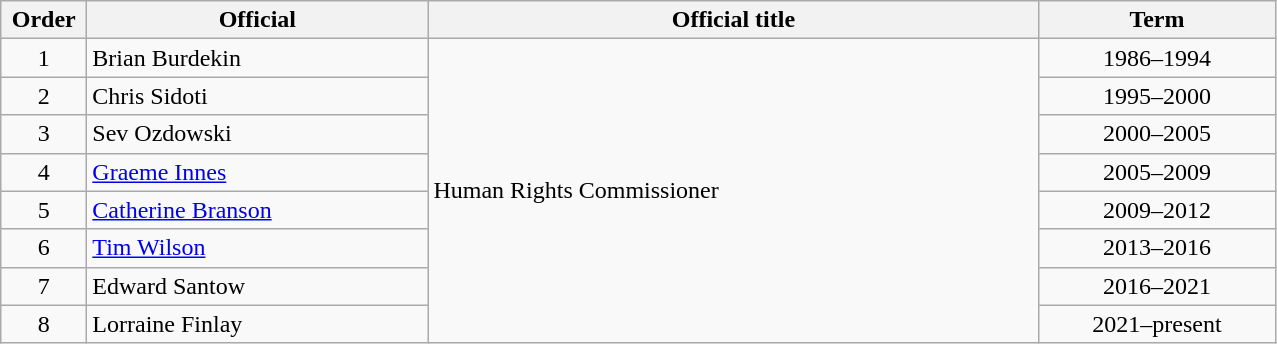<table class="wikitable">
<tr>
<th width=50>Order</th>
<th width=220>Official</th>
<th width=400>Official title</th>
<th width=150>Term</th>
</tr>
<tr>
<td align=center>1</td>
<td>Brian Burdekin</td>
<td rowspan="8">Human Rights Commissioner</td>
<td align=center>1986–1994</td>
</tr>
<tr>
<td align=center>2</td>
<td>Chris Sidoti</td>
<td align=center>1995–2000</td>
</tr>
<tr>
<td align=center>3</td>
<td>Sev Ozdowski</td>
<td align=center>2000–2005</td>
</tr>
<tr>
<td align=center>4</td>
<td><a href='#'>Graeme Innes</a></td>
<td align=center>2005–2009</td>
</tr>
<tr>
<td align=center>5</td>
<td><a href='#'>Catherine Branson</a></td>
<td align=center>2009–2012</td>
</tr>
<tr>
<td align=center>6</td>
<td><a href='#'>Tim Wilson</a></td>
<td align=center>2013–2016</td>
</tr>
<tr>
<td align=center>7</td>
<td>Edward Santow</td>
<td align=center>2016–2021</td>
</tr>
<tr>
<td align=center>8</td>
<td>Lorraine Finlay</td>
<td align=center>2021–present</td>
</tr>
</table>
